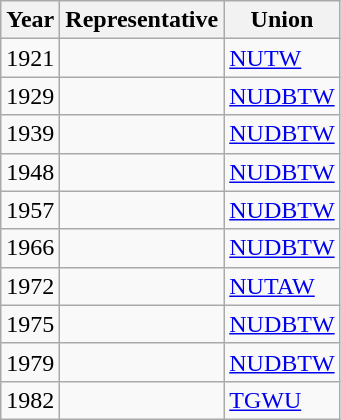<table class="wikitable sortable">
<tr>
<th>Year</th>
<th>Representative</th>
<th>Union</th>
</tr>
<tr>
<td>1921</td>
<td></td>
<td><a href='#'>NUTW</a></td>
</tr>
<tr>
<td>1929</td>
<td></td>
<td><a href='#'>NUDBTW</a></td>
</tr>
<tr>
<td>1939</td>
<td></td>
<td><a href='#'>NUDBTW</a></td>
</tr>
<tr>
<td>1948</td>
<td></td>
<td><a href='#'>NUDBTW</a></td>
</tr>
<tr>
<td>1957</td>
<td></td>
<td><a href='#'>NUDBTW</a></td>
</tr>
<tr>
<td>1966</td>
<td></td>
<td><a href='#'>NUDBTW</a></td>
</tr>
<tr>
<td>1972</td>
<td></td>
<td><a href='#'>NUTAW</a></td>
</tr>
<tr>
<td>1975</td>
<td></td>
<td><a href='#'>NUDBTW</a></td>
</tr>
<tr>
<td>1979</td>
<td></td>
<td><a href='#'>NUDBTW</a></td>
</tr>
<tr>
<td>1982</td>
<td></td>
<td><a href='#'>TGWU</a></td>
</tr>
</table>
